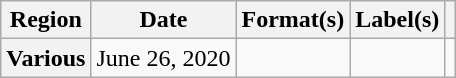<table class="wikitable plainrowheaders">
<tr>
<th scope="col">Region</th>
<th scope="col">Date</th>
<th scope="col">Format(s)</th>
<th scope="col">Label(s)</th>
<th scope="col"></th>
</tr>
<tr>
<th scope="row">Various</th>
<td>June 26, 2020</td>
<td></td>
<td></td>
<td align=center></td>
</tr>
</table>
